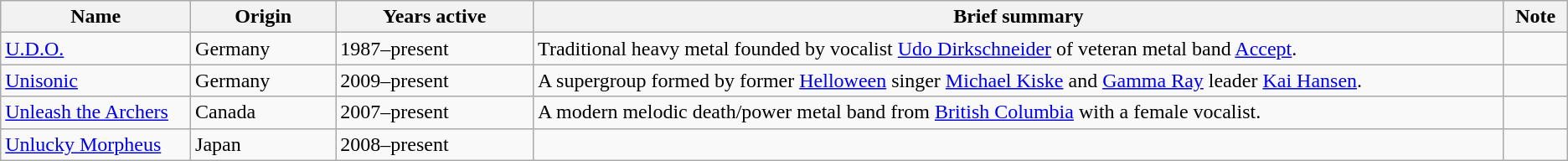<table class= "wikitable sortable sticky-header-multi">
<tr>
<th style="width:11em">Name</th>
<th style="width:8em">Origin</th>
<th style="width:12em">Years active</th>
<th style="width:65em">Brief summary</th>
<th style="width:3em">Note</th>
</tr>
<tr>
<td><a href='#'>U.D.O.</a></td>
<td>Germany</td>
<td>1987–present</td>
<td>Traditional heavy metal founded by vocalist <a href='#'>Udo Dirkschneider</a> of veteran metal band <a href='#'>Accept</a>.</td>
<td></td>
</tr>
<tr>
<td><a href='#'>Unisonic</a></td>
<td>Germany</td>
<td>2009–present</td>
<td>A supergroup formed by former <a href='#'>Helloween</a> singer <a href='#'>Michael Kiske</a> and <a href='#'>Gamma Ray</a> leader <a href='#'>Kai Hansen</a>.</td>
<td></td>
</tr>
<tr>
<td><a href='#'>Unleash the Archers</a></td>
<td>Canada</td>
<td>2007–present</td>
<td>A modern melodic death/power metal band from <a href='#'>British Columbia</a> with a female vocalist.</td>
<td></td>
</tr>
<tr>
<td><a href='#'>Unlucky Morpheus</a></td>
<td>Japan</td>
<td>2008–present</td>
<td></td>
<td></td>
</tr>
</table>
